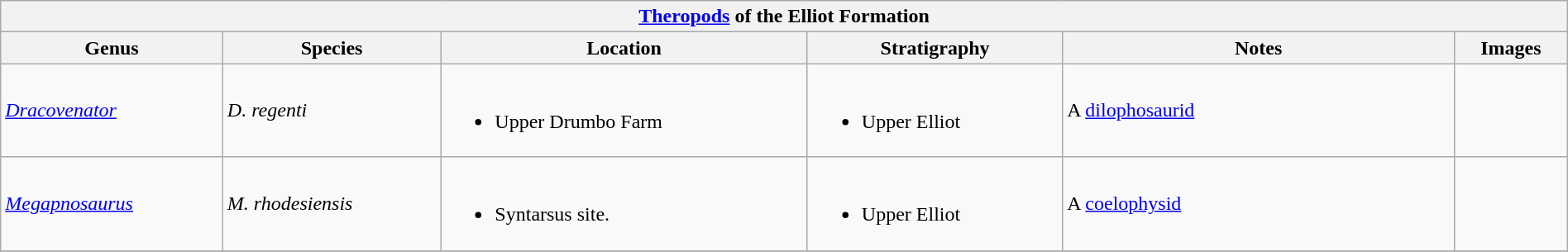<table class="wikitable" style="width:100%">
<tr>
<th colspan="6" style="text-align: center;"><a href='#'>Theropods</a> of the Elliot Formation</th>
</tr>
<tr>
<th>Genus</th>
<th>Species</th>
<th>Location</th>
<th>Stratigraphy</th>
<th style="width: 25%;">Notes</th>
<th>Images</th>
</tr>
<tr>
<td><em><a href='#'>Dracovenator</a></em></td>
<td><em>D. regenti</em></td>
<td><br><ul><li>Upper Drumbo Farm</li></ul></td>
<td><br><ul><li>Upper Elliot</li></ul></td>
<td>A <a href='#'>dilophosaurid</a></td>
<td></td>
</tr>
<tr>
<td><em><a href='#'>Megapnosaurus</a></em></td>
<td><em>M. rhodesiensis</em></td>
<td><br><ul><li>Syntarsus site.</li></ul></td>
<td><br><ul><li>Upper Elliot</li></ul></td>
<td>A <a href='#'>coelophysid</a></td>
<td></td>
</tr>
<tr>
</tr>
</table>
